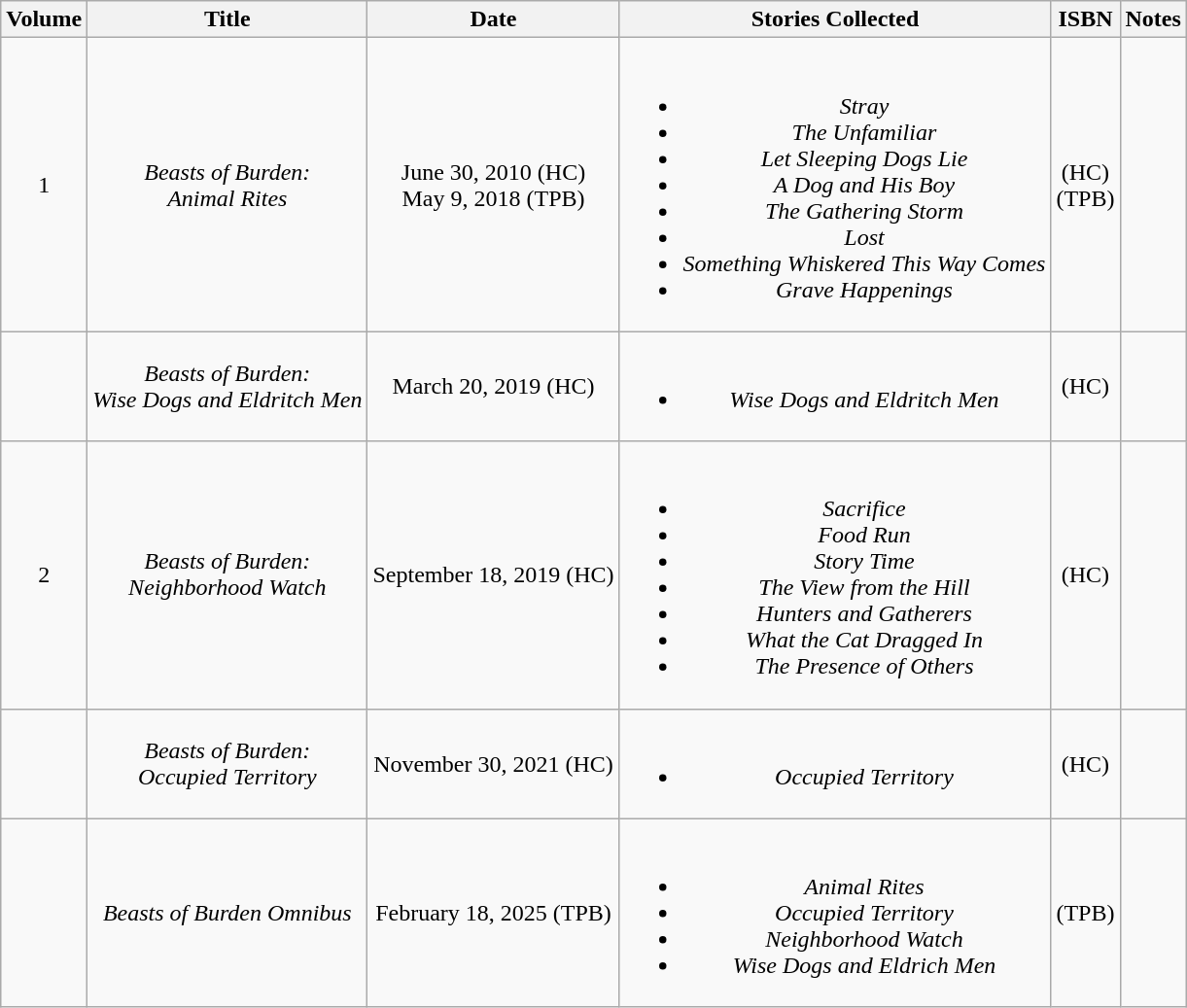<table class="wikitable" style="text-align: center">
<tr>
<th>Volume</th>
<th>Title</th>
<th>Date</th>
<th>Stories Collected</th>
<th>ISBN</th>
<th>Notes</th>
</tr>
<tr>
<td>1</td>
<td><em>Beasts of Burden:<br>Animal Rites</em></td>
<td>June 30, 2010 (HC)<br>May 9, 2018 (TPB)</td>
<td><br><ul><li><em>Stray</em></li><li><em>The Unfamiliar</em></li><li><em>Let Sleeping Dogs Lie</em></li><li><em>A Dog and His Boy</em></li><li><em>The Gathering Storm</em></li><li><em>Lost</em></li><li><em>Something Whiskered This Way Comes</em></li><li><em>Grave Happenings</em></li></ul></td>
<td> (HC)<br> (TPB)</td>
<td></td>
</tr>
<tr>
<td></td>
<td><em>Beasts of Burden:<br>Wise Dogs and Eldritch Men</em></td>
<td>March 20, 2019 (HC)</td>
<td><br><ul><li><em>Wise Dogs and Eldritch Men</em></li></ul></td>
<td> (HC)</td>
<td></td>
</tr>
<tr>
<td>2</td>
<td><em>Beasts of Burden:<br>Neighborhood Watch</em></td>
<td>September 18, 2019 (HC)</td>
<td><br><ul><li><em>Sacrifice</em></li><li><em>Food Run</em></li><li><em>Story Time</em></li><li><em>The View from the Hill</em></li><li><em>Hunters and Gatherers</em></li><li><em>What the Cat Dragged In</em></li><li><em>The Presence of Others</em></li></ul></td>
<td> (HC)</td>
<td></td>
</tr>
<tr>
<td></td>
<td><em>Beasts of Burden:<br>Occupied Territory</em></td>
<td>November 30, 2021 (HC)</td>
<td><br><ul><li><em>Occupied Territory</em></li></ul></td>
<td> (HC)</td>
<td></td>
</tr>
<tr>
<td></td>
<td><em>Beasts of Burden Omnibus</em></td>
<td>February 18, 2025 (TPB)</td>
<td><br><ul><li><em>Animal Rites</em></li><li><em>Occupied Territory</em></li><li><em>Neighborhood Watch</em></li><li><em>Wise Dogs and Eldrich Men</em></li></ul></td>
<td> (TPB)</td>
<td></td>
</tr>
</table>
